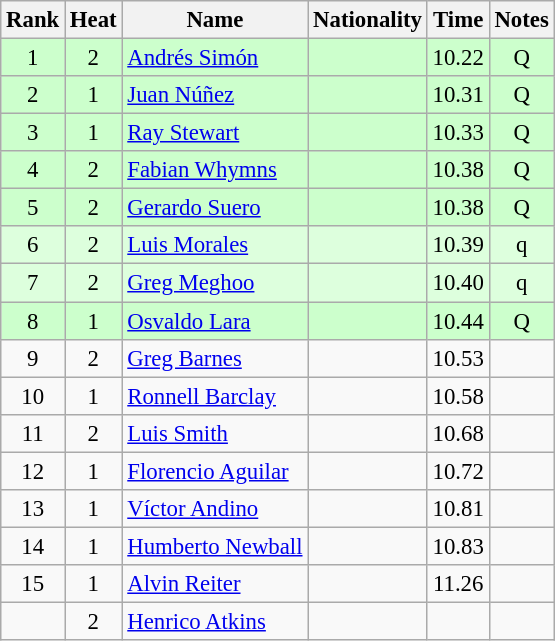<table class="wikitable sortable" style="text-align:center; font-size:95%">
<tr>
<th>Rank</th>
<th>Heat</th>
<th>Name</th>
<th>Nationality</th>
<th>Time</th>
<th>Notes</th>
</tr>
<tr bgcolor=ccffcc>
<td>1</td>
<td>2</td>
<td align=left><a href='#'>Andrés Simón</a></td>
<td align=left></td>
<td>10.22</td>
<td>Q</td>
</tr>
<tr bgcolor=ccffcc>
<td>2</td>
<td>1</td>
<td align=left><a href='#'>Juan Núñez</a></td>
<td align=left></td>
<td>10.31</td>
<td>Q</td>
</tr>
<tr bgcolor=ccffcc>
<td>3</td>
<td>1</td>
<td align=left><a href='#'>Ray Stewart</a></td>
<td align=left></td>
<td>10.33</td>
<td>Q</td>
</tr>
<tr bgcolor=ccffcc>
<td>4</td>
<td>2</td>
<td align=left><a href='#'>Fabian Whymns</a></td>
<td align=left></td>
<td>10.38</td>
<td>Q</td>
</tr>
<tr bgcolor=ccffcc>
<td>5</td>
<td>2</td>
<td align=left><a href='#'>Gerardo Suero</a></td>
<td align=left></td>
<td>10.38</td>
<td>Q</td>
</tr>
<tr bgcolor=ddffdd>
<td>6</td>
<td>2</td>
<td align=left><a href='#'>Luis Morales</a></td>
<td align=left></td>
<td>10.39</td>
<td>q</td>
</tr>
<tr bgcolor=ddffdd>
<td>7</td>
<td>2</td>
<td align=left><a href='#'>Greg Meghoo</a></td>
<td align=left></td>
<td>10.40</td>
<td>q</td>
</tr>
<tr bgcolor=ccffcc>
<td>8</td>
<td>1</td>
<td align=left><a href='#'>Osvaldo Lara</a></td>
<td align=left></td>
<td>10.44</td>
<td>Q</td>
</tr>
<tr>
<td>9</td>
<td>2</td>
<td align=left><a href='#'>Greg Barnes</a></td>
<td align=left></td>
<td>10.53</td>
<td></td>
</tr>
<tr>
<td>10</td>
<td>1</td>
<td align=left><a href='#'>Ronnell Barclay</a></td>
<td align=left></td>
<td>10.58</td>
<td></td>
</tr>
<tr>
<td>11</td>
<td>2</td>
<td align=left><a href='#'>Luis Smith</a></td>
<td align=left></td>
<td>10.68</td>
<td></td>
</tr>
<tr>
<td>12</td>
<td>1</td>
<td align=left><a href='#'>Florencio Aguilar</a></td>
<td align=left></td>
<td>10.72</td>
<td></td>
</tr>
<tr>
<td>13</td>
<td>1</td>
<td align=left><a href='#'>Víctor Andino</a></td>
<td align=left></td>
<td>10.81</td>
<td></td>
</tr>
<tr>
<td>14</td>
<td>1</td>
<td align=left><a href='#'>Humberto Newball</a></td>
<td align=left></td>
<td>10.83</td>
<td></td>
</tr>
<tr>
<td>15</td>
<td>1</td>
<td align=left><a href='#'>Alvin Reiter</a></td>
<td align=left></td>
<td>11.26</td>
<td></td>
</tr>
<tr>
<td></td>
<td>2</td>
<td align=left><a href='#'>Henrico Atkins</a></td>
<td align=left></td>
<td></td>
<td></td>
</tr>
</table>
